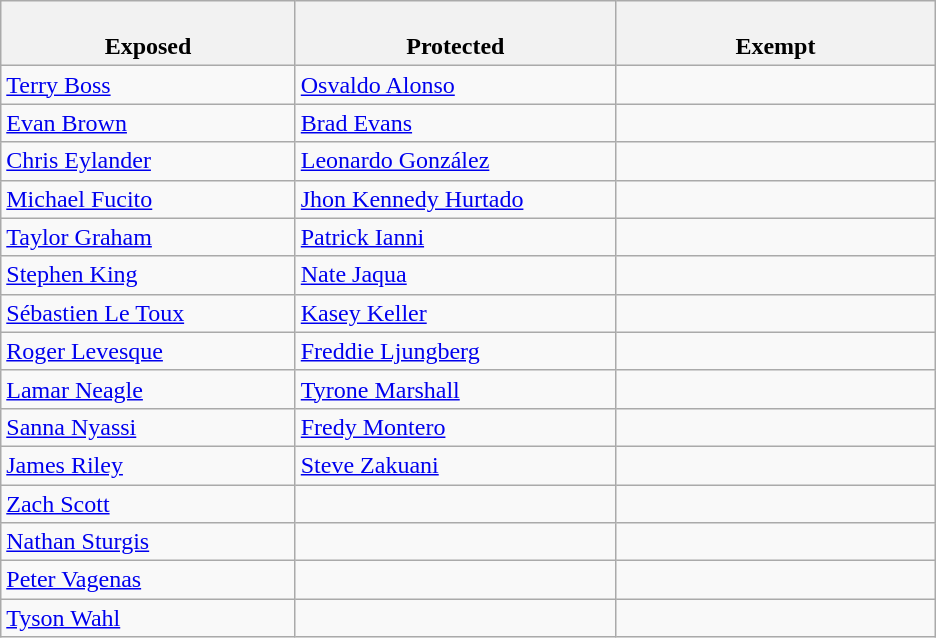<table class="wikitable">
<tr>
<th style="width:23%"><br>Exposed</th>
<th style="width:25%"><br>Protected</th>
<th style="width:25%"><br>Exempt</th>
</tr>
<tr>
<td><a href='#'>Terry Boss</a></td>
<td><a href='#'>Osvaldo Alonso</a></td>
<td></td>
</tr>
<tr>
<td><a href='#'>Evan Brown</a></td>
<td><a href='#'>Brad Evans</a></td>
<td></td>
</tr>
<tr>
<td><a href='#'>Chris Eylander</a></td>
<td><a href='#'>Leonardo González</a></td>
<td></td>
</tr>
<tr>
<td><a href='#'>Michael Fucito</a></td>
<td><a href='#'>Jhon Kennedy Hurtado</a></td>
<td></td>
</tr>
<tr>
<td><a href='#'>Taylor Graham</a></td>
<td><a href='#'>Patrick Ianni</a></td>
<td></td>
</tr>
<tr>
<td><a href='#'>Stephen King</a></td>
<td><a href='#'>Nate Jaqua</a></td>
<td></td>
</tr>
<tr>
<td><a href='#'>Sébastien Le Toux</a></td>
<td><a href='#'>Kasey Keller</a></td>
<td></td>
</tr>
<tr>
<td><a href='#'>Roger Levesque</a></td>
<td><a href='#'>Freddie Ljungberg</a></td>
<td></td>
</tr>
<tr>
<td><a href='#'>Lamar Neagle</a></td>
<td><a href='#'>Tyrone Marshall</a></td>
<td></td>
</tr>
<tr>
<td><a href='#'>Sanna Nyassi</a></td>
<td><a href='#'>Fredy Montero</a></td>
<td></td>
</tr>
<tr>
<td><a href='#'>James Riley</a></td>
<td><a href='#'>Steve Zakuani</a></td>
<td></td>
</tr>
<tr>
<td><a href='#'>Zach Scott</a></td>
<td></td>
<td></td>
</tr>
<tr>
<td><a href='#'>Nathan Sturgis</a></td>
<td></td>
<td></td>
</tr>
<tr>
<td><a href='#'>Peter Vagenas</a></td>
<td></td>
<td></td>
</tr>
<tr>
<td><a href='#'>Tyson Wahl</a></td>
<td></td>
<td></td>
</tr>
</table>
